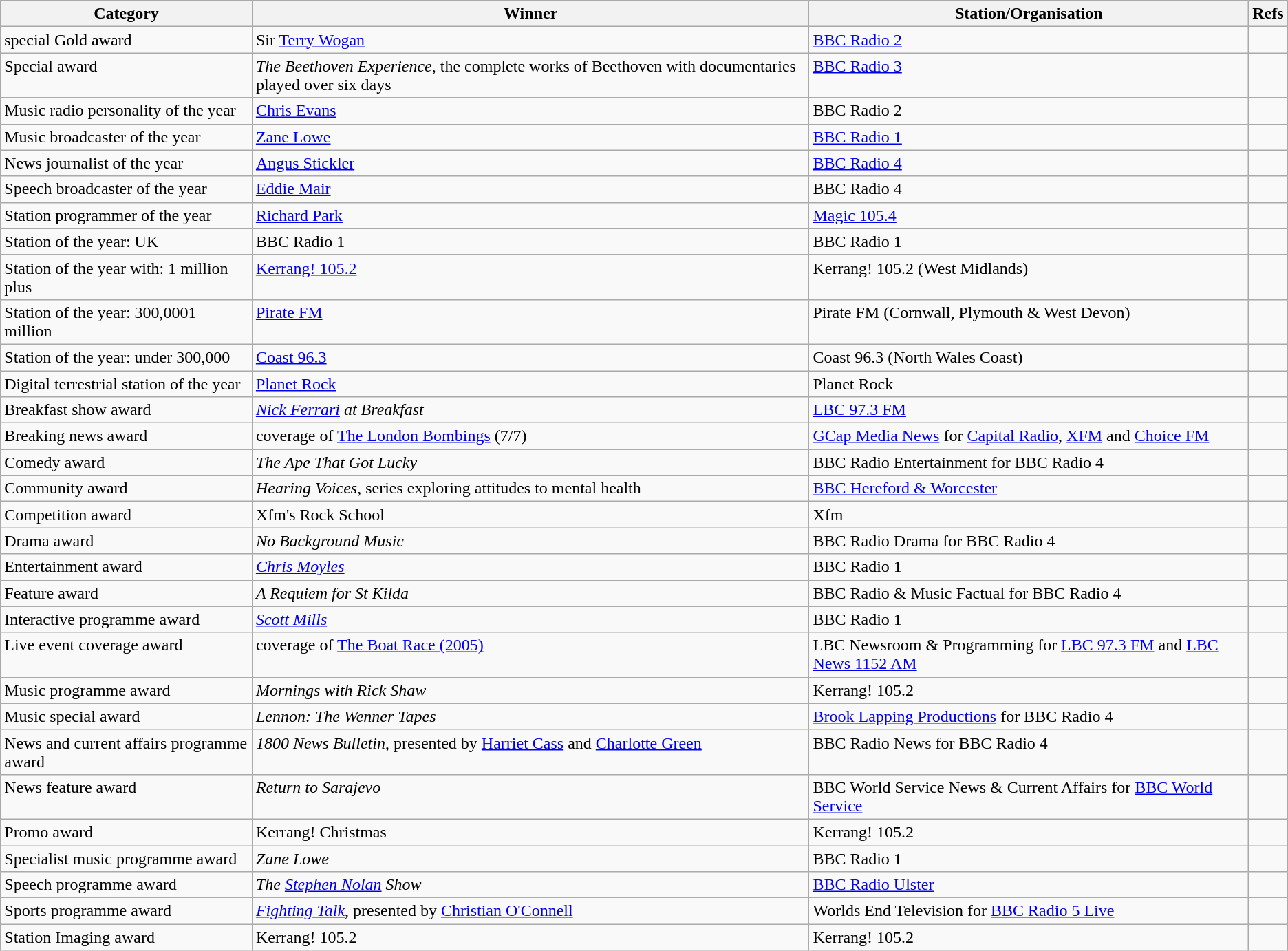<table class="wikitable sortable">
<tr>
<th class=unsortable>Category</th>
<th class=unsortable>Winner</th>
<th>Station/Organisation</th>
<th class=unsortable>Refs</th>
</tr>
<tr style="vertical-align: top;">
<td>special Gold award</td>
<td>Sir <a href='#'>Terry Wogan</a></td>
<td><a href='#'>BBC Radio 2</a></td>
<td></td>
</tr>
<tr style="vertical-align: top;">
<td>Special award</td>
<td><em>The Beethoven Experience</em>, the complete works of Beethoven with documentaries played over six days</td>
<td><a href='#'>BBC Radio 3</a></td>
<td></td>
</tr>
<tr style="vertical-align: top;">
<td>Music radio personality of the year</td>
<td><a href='#'>Chris Evans</a></td>
<td>BBC Radio 2</td>
<td></td>
</tr>
<tr style="vertical-align: top;">
<td>Music broadcaster of the year</td>
<td><a href='#'>Zane Lowe</a></td>
<td><a href='#'>BBC Radio 1</a></td>
<td></td>
</tr>
<tr style="vertical-align: top;">
<td>News journalist of the year</td>
<td><a href='#'>Angus Stickler</a></td>
<td><a href='#'>BBC Radio 4</a></td>
<td></td>
</tr>
<tr style="vertical-align: top;">
<td>Speech broadcaster of the year</td>
<td><a href='#'>Eddie Mair</a></td>
<td>BBC Radio 4</td>
<td></td>
</tr>
<tr style="vertical-align: top;">
<td>Station programmer of the year</td>
<td><a href='#'>Richard Park</a></td>
<td><a href='#'>Magic 105.4</a></td>
<td></td>
</tr>
<tr style="vertical-align: top;">
<td>Station of the year: UK</td>
<td>BBC Radio 1</td>
<td>BBC Radio 1</td>
<td></td>
</tr>
<tr style="vertical-align: top;">
<td>Station of the year with: 1 million plus</td>
<td><a href='#'>Kerrang! 105.2</a></td>
<td>Kerrang! 105.2 (West Midlands)</td>
<td></td>
</tr>
<tr style="vertical-align: top;">
<td>Station of the year: 300,0001 million</td>
<td><a href='#'>Pirate FM</a></td>
<td>Pirate FM (Cornwall, Plymouth & West Devon)</td>
<td></td>
</tr>
<tr style="vertical-align: top;">
<td>Station of the year: under 300,000</td>
<td><a href='#'>Coast 96.3</a></td>
<td>Coast 96.3 (North Wales Coast)</td>
<td></td>
</tr>
<tr style="vertical-align: top;">
<td>Digital terrestrial station of the year</td>
<td><a href='#'>Planet Rock</a></td>
<td>Planet Rock</td>
<td></td>
</tr>
<tr style="vertical-align: top;">
<td>Breakfast show award</td>
<td><em><a href='#'>Nick Ferrari</a> at Breakfast</em></td>
<td><a href='#'>LBC 97.3 FM</a></td>
<td></td>
</tr>
<tr style="vertical-align: top;">
<td>Breaking news award</td>
<td>coverage of <a href='#'>The London Bombings</a> (7/7)</td>
<td><a href='#'>GCap Media News</a> for <a href='#'>Capital Radio</a>, <a href='#'>XFM</a> and <a href='#'>Choice FM</a></td>
<td></td>
</tr>
<tr style="vertical-align: top;">
<td>Comedy award</td>
<td><em>The Ape That Got Lucky</em></td>
<td>BBC Radio Entertainment for BBC Radio 4</td>
<td></td>
</tr>
<tr style="vertical-align: top;">
<td>Community award</td>
<td><em>Hearing Voices</em>, series exploring attitudes to mental health</td>
<td><a href='#'>BBC Hereford & Worcester</a></td>
<td></td>
</tr>
<tr style="vertical-align: top;">
<td>Competition award</td>
<td>Xfm's Rock School</td>
<td>Xfm</td>
<td></td>
</tr>
<tr style="vertical-align: top;">
<td>Drama award</td>
<td><em>No Background Music</em></td>
<td>BBC Radio Drama for BBC Radio 4</td>
<td></td>
</tr>
<tr style="vertical-align: top;">
<td>Entertainment award</td>
<td><em><a href='#'>Chris Moyles</a></em></td>
<td>BBC Radio 1</td>
<td></td>
</tr>
<tr style="vertical-align: top;">
<td>Feature award</td>
<td><em>A Requiem for St Kilda</em></td>
<td>BBC Radio & Music Factual for BBC Radio 4</td>
<td></td>
</tr>
<tr style="vertical-align: top;">
<td>Interactive programme award</td>
<td><em><a href='#'>Scott Mills</a></em></td>
<td>BBC Radio 1</td>
<td></td>
</tr>
<tr style="vertical-align: top;">
<td>Live event coverage award</td>
<td>coverage of <a href='#'>The Boat Race (2005)</a></td>
<td>LBC Newsroom & Programming for <a href='#'>LBC 97.3 FM</a> and <a href='#'>LBC News 1152 AM</a></td>
<td></td>
</tr>
<tr style="vertical-align: top;">
<td>Music programme award</td>
<td><em>Mornings with Rick Shaw</em></td>
<td>Kerrang! 105.2</td>
<td></td>
</tr>
<tr style="vertical-align: top;">
<td>Music special award</td>
<td><em>Lennon: The Wenner Tapes</em></td>
<td><a href='#'>Brook Lapping Productions</a> for BBC Radio 4</td>
<td></td>
</tr>
<tr style="vertical-align: top;">
<td>News and current affairs programme award</td>
<td><em>1800 News Bulletin</em>, presented by <a href='#'>Harriet Cass</a> and <a href='#'>Charlotte Green</a></td>
<td>BBC Radio News for BBC Radio 4</td>
<td></td>
</tr>
<tr style="vertical-align: top;">
<td>News feature award</td>
<td><em>Return to Sarajevo</em></td>
<td>BBC World Service News & Current Affairs for <a href='#'>BBC World Service</a></td>
<td></td>
</tr>
<tr style="vertical-align: top;">
<td>Promo award</td>
<td>Kerrang! Christmas</td>
<td>Kerrang! 105.2</td>
<td></td>
</tr>
<tr style="vertical-align: top;">
<td>Specialist music programme award</td>
<td><em>Zane Lowe</em></td>
<td>BBC Radio 1</td>
<td></td>
</tr>
<tr style="vertical-align: top;">
<td>Speech programme award</td>
<td><em>The <a href='#'>Stephen Nolan</a> Show</em></td>
<td><a href='#'>BBC Radio Ulster</a></td>
<td></td>
</tr>
<tr style="vertical-align: top;">
<td>Sports programme award</td>
<td><em><a href='#'>Fighting Talk</a></em>, presented by <a href='#'>Christian O'Connell</a></td>
<td>Worlds End Television for <a href='#'>BBC Radio 5 Live</a></td>
<td></td>
</tr>
<tr style="vertical-align: top;">
<td>Station Imaging award</td>
<td>Kerrang! 105.2</td>
<td>Kerrang! 105.2</td>
<td></td>
</tr>
</table>
